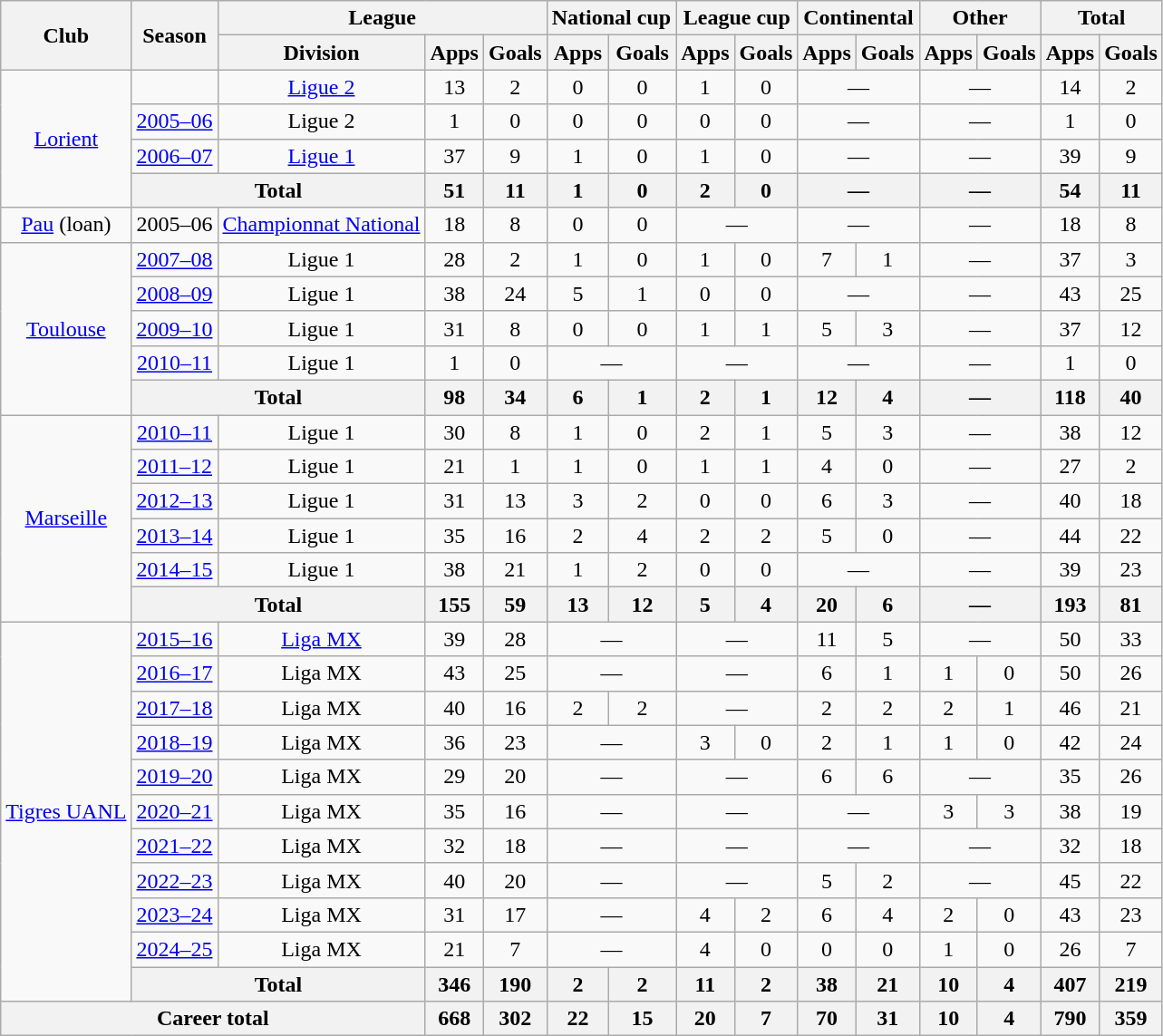<table class="wikitable" style="text-align:center">
<tr>
<th rowspan="2">Club</th>
<th rowspan="2">Season</th>
<th colspan="3">League</th>
<th colspan="2">National cup</th>
<th colspan="2">League cup</th>
<th colspan="2">Continental</th>
<th colspan="2">Other</th>
<th colspan="2">Total</th>
</tr>
<tr>
<th>Division</th>
<th>Apps</th>
<th>Goals</th>
<th>Apps</th>
<th>Goals</th>
<th>Apps</th>
<th>Goals</th>
<th>Apps</th>
<th>Goals</th>
<th>Apps</th>
<th>Goals</th>
<th>Apps</th>
<th>Goals</th>
</tr>
<tr>
<td rowspan="4"><a href='#'>Lorient</a></td>
<td></td>
<td><a href='#'>Ligue 2</a></td>
<td>13</td>
<td>2</td>
<td>0</td>
<td>0</td>
<td>1</td>
<td>0</td>
<td colspan="2">—</td>
<td colspan="2">—</td>
<td>14</td>
<td>2</td>
</tr>
<tr>
<td><a href='#'>2005–06</a></td>
<td>Ligue 2</td>
<td>1</td>
<td>0</td>
<td>0</td>
<td>0</td>
<td>0</td>
<td>0</td>
<td colspan="2">—</td>
<td colspan="2">—</td>
<td>1</td>
<td>0</td>
</tr>
<tr>
<td><a href='#'>2006–07</a></td>
<td><a href='#'>Ligue 1</a></td>
<td>37</td>
<td>9</td>
<td>1</td>
<td>0</td>
<td>1</td>
<td>0</td>
<td colspan="2">—</td>
<td colspan="2">—</td>
<td>39</td>
<td>9</td>
</tr>
<tr>
<th colspan="2">Total</th>
<th>51</th>
<th>11</th>
<th>1</th>
<th>0</th>
<th>2</th>
<th>0</th>
<th colspan="2">—</th>
<th colspan="2">—</th>
<th>54</th>
<th>11</th>
</tr>
<tr>
<td><a href='#'>Pau</a> (loan)</td>
<td>2005–06</td>
<td><a href='#'>Championnat National</a></td>
<td>18</td>
<td>8</td>
<td>0</td>
<td>0</td>
<td colspan="2">—</td>
<td colspan="2">—</td>
<td colspan="2">—</td>
<td>18</td>
<td>8</td>
</tr>
<tr>
<td rowspan="5"><a href='#'>Toulouse</a></td>
<td><a href='#'>2007–08</a></td>
<td>Ligue 1</td>
<td>28</td>
<td>2</td>
<td>1</td>
<td>0</td>
<td>1</td>
<td>0</td>
<td>7</td>
<td>1</td>
<td colspan="2">—</td>
<td>37</td>
<td>3</td>
</tr>
<tr>
<td><a href='#'>2008–09</a></td>
<td>Ligue 1</td>
<td>38</td>
<td>24</td>
<td>5</td>
<td>1</td>
<td>0</td>
<td>0</td>
<td colspan="2">—</td>
<td colspan="2">—</td>
<td>43</td>
<td>25</td>
</tr>
<tr>
<td><a href='#'>2009–10</a></td>
<td>Ligue 1</td>
<td>31</td>
<td>8</td>
<td>0</td>
<td>0</td>
<td>1</td>
<td>1</td>
<td>5</td>
<td>3</td>
<td colspan="2">—</td>
<td>37</td>
<td>12</td>
</tr>
<tr>
<td><a href='#'>2010–11</a></td>
<td>Ligue 1</td>
<td>1</td>
<td>0</td>
<td colspan="2">—</td>
<td colspan="2">—</td>
<td colspan="2">—</td>
<td colspan="2">—</td>
<td>1</td>
<td>0</td>
</tr>
<tr>
<th colspan="2">Total</th>
<th>98</th>
<th>34</th>
<th>6</th>
<th>1</th>
<th>2</th>
<th>1</th>
<th>12</th>
<th>4</th>
<th colspan="2">—</th>
<th>118</th>
<th>40</th>
</tr>
<tr>
<td rowspan="6" valign="center"><a href='#'>Marseille</a></td>
<td><a href='#'>2010–11</a></td>
<td>Ligue 1</td>
<td>30</td>
<td>8</td>
<td>1</td>
<td>0</td>
<td>2</td>
<td>1</td>
<td>5</td>
<td>3</td>
<td colspan="2">—</td>
<td>38</td>
<td>12</td>
</tr>
<tr>
<td><a href='#'>2011–12</a></td>
<td>Ligue 1</td>
<td>21</td>
<td>1</td>
<td>1</td>
<td>0</td>
<td>1</td>
<td>1</td>
<td>4</td>
<td>0</td>
<td colspan="2">—</td>
<td>27</td>
<td>2</td>
</tr>
<tr>
<td><a href='#'>2012–13</a></td>
<td>Ligue 1</td>
<td>31</td>
<td>13</td>
<td>3</td>
<td>2</td>
<td>0</td>
<td>0</td>
<td>6</td>
<td>3</td>
<td colspan="2">—</td>
<td>40</td>
<td>18</td>
</tr>
<tr>
<td><a href='#'>2013–14</a></td>
<td>Ligue 1</td>
<td>35</td>
<td>16</td>
<td>2</td>
<td>4</td>
<td>2</td>
<td>2</td>
<td>5</td>
<td>0</td>
<td colspan="2">—</td>
<td>44</td>
<td>22</td>
</tr>
<tr>
<td><a href='#'>2014–15</a></td>
<td>Ligue 1</td>
<td>38</td>
<td>21</td>
<td>1</td>
<td>2</td>
<td>0</td>
<td>0</td>
<td colspan="2">—</td>
<td colspan="2">—</td>
<td>39</td>
<td>23</td>
</tr>
<tr>
<th colspan="2">Total</th>
<th>155</th>
<th>59</th>
<th>13</th>
<th>12</th>
<th>5</th>
<th>4</th>
<th>20</th>
<th>6</th>
<th colspan="2">—</th>
<th>193</th>
<th>81</th>
</tr>
<tr>
<td rowspan="11"><a href='#'>Tigres UANL</a></td>
<td><a href='#'>2015–16</a></td>
<td><a href='#'>Liga MX</a></td>
<td>39</td>
<td>28</td>
<td colspan="2">—</td>
<td colspan="2">—</td>
<td>11</td>
<td>5</td>
<td colspan="2">—</td>
<td>50</td>
<td>33</td>
</tr>
<tr>
<td><a href='#'>2016–17</a></td>
<td>Liga MX</td>
<td>43</td>
<td>25</td>
<td colspan="2">—</td>
<td colspan="2">—</td>
<td>6</td>
<td>1</td>
<td>1</td>
<td>0</td>
<td>50</td>
<td>26</td>
</tr>
<tr>
<td><a href='#'>2017–18</a></td>
<td>Liga MX</td>
<td>40</td>
<td>16</td>
<td>2</td>
<td>2</td>
<td colspan="2">—</td>
<td>2</td>
<td>2</td>
<td>2</td>
<td>1</td>
<td>46</td>
<td>21</td>
</tr>
<tr>
<td><a href='#'>2018–19</a></td>
<td>Liga MX</td>
<td>36</td>
<td>23</td>
<td colspan="2">—</td>
<td>3</td>
<td>0</td>
<td>2</td>
<td>1</td>
<td>1</td>
<td>0</td>
<td>42</td>
<td>24</td>
</tr>
<tr>
<td><a href='#'>2019–20</a></td>
<td>Liga MX</td>
<td>29</td>
<td>20</td>
<td colspan="2">—</td>
<td colspan="2">—</td>
<td>6</td>
<td>6</td>
<td colspan="2">—</td>
<td>35</td>
<td>26</td>
</tr>
<tr>
<td><a href='#'>2020–21</a></td>
<td>Liga MX</td>
<td>35</td>
<td>16</td>
<td colspan="2">—</td>
<td colspan="2">—</td>
<td colspan="2">—</td>
<td>3</td>
<td>3</td>
<td>38</td>
<td>19</td>
</tr>
<tr>
<td><a href='#'>2021–22</a></td>
<td>Liga MX</td>
<td>32</td>
<td>18</td>
<td colspan="2">—</td>
<td colspan="2">—</td>
<td colspan="2">—</td>
<td colspan="2">—</td>
<td>32</td>
<td>18</td>
</tr>
<tr>
<td><a href='#'>2022–23</a></td>
<td>Liga MX</td>
<td>40</td>
<td>20</td>
<td colspan="2">—</td>
<td colspan="2">—</td>
<td>5</td>
<td>2</td>
<td colspan="2">—</td>
<td>45</td>
<td>22</td>
</tr>
<tr>
<td><a href='#'>2023–24</a></td>
<td>Liga MX</td>
<td>31</td>
<td>17</td>
<td colspan="2">—</td>
<td>4</td>
<td>2</td>
<td>6</td>
<td>4</td>
<td>2</td>
<td>0</td>
<td>43</td>
<td>23</td>
</tr>
<tr>
<td><a href='#'>2024–25</a></td>
<td>Liga MX</td>
<td>21</td>
<td>7</td>
<td colspan="2">—</td>
<td>4</td>
<td>0</td>
<td>0</td>
<td>0</td>
<td>1</td>
<td>0</td>
<td>26</td>
<td>7</td>
</tr>
<tr>
<th colspan="2">Total</th>
<th>346</th>
<th>190</th>
<th>2</th>
<th>2</th>
<th>11</th>
<th>2</th>
<th>38</th>
<th>21</th>
<th>10</th>
<th>4</th>
<th>407</th>
<th>219</th>
</tr>
<tr>
<th colspan="3">Career total</th>
<th>668</th>
<th>302</th>
<th>22</th>
<th>15</th>
<th>20</th>
<th>7</th>
<th>70</th>
<th>31</th>
<th>10</th>
<th>4</th>
<th>790</th>
<th>359</th>
</tr>
</table>
